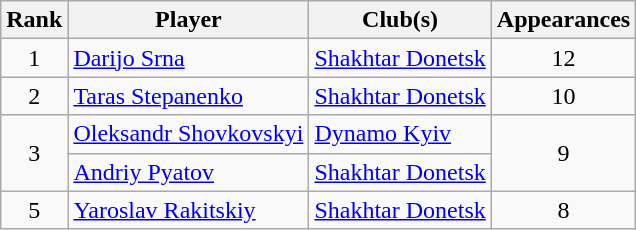<table class="wikitable">
<tr>
<th>Rank</th>
<th>Player</th>
<th>Club(s)</th>
<th>Appearances</th>
</tr>
<tr>
<td align="center">1</td>
<td> <a href='#'>Darijo Srna</a></td>
<td><a href='#'>Shakhtar Donetsk</a></td>
<td align="center">12</td>
</tr>
<tr>
<td align="center">2</td>
<td> <a href='#'>Taras Stepanenko</a></td>
<td><a href='#'>Shakhtar Donetsk</a></td>
<td align="center">10</td>
</tr>
<tr>
<td align="center" rowspan="2">3</td>
<td> <a href='#'>Oleksandr Shovkovskyi</a></td>
<td><a href='#'>Dynamo Kyiv</a></td>
<td align="center" rowspan="2">9</td>
</tr>
<tr>
<td> <a href='#'>Andriy Pyatov</a></td>
<td><a href='#'>Shakhtar Donetsk</a></td>
</tr>
<tr>
<td align="center" rowspan="2">5</td>
<td> <a href='#'>Yaroslav Rakitskiy</a></td>
<td><a href='#'>Shakhtar Donetsk</a></td>
<td align="center" rowspan="2">8</td>
</tr>
</table>
